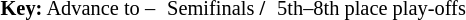<table style="font-size: 85%;">
<tr>
<td height=5></td>
</tr>
<tr>
<td><strong>Key:</strong> Advance to –</td>
<td></td>
<td>Semifinals <strong>/</strong></td>
<td></td>
<td>5th–8th place play-offs</td>
</tr>
</table>
